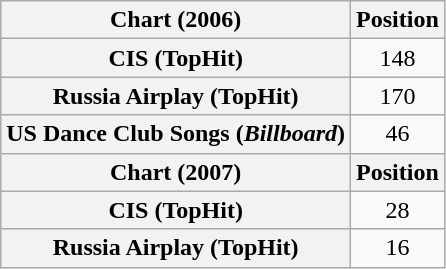<table class="wikitable plainrowheaders sortable" style="text-align:center;">
<tr>
<th scope="col">Chart (2006)</th>
<th scope="col">Position</th>
</tr>
<tr>
<th scope="row">CIS (TopHit)</th>
<td>148</td>
</tr>
<tr>
<th scope="row">Russia Airplay (TopHit)</th>
<td>170</td>
</tr>
<tr>
<th scope="row">US Dance Club Songs (<em>Billboard</em>)</th>
<td>46</td>
</tr>
<tr>
<th scope="col">Chart (2007)</th>
<th scope="col">Position</th>
</tr>
<tr>
<th scope="row">CIS (TopHit)</th>
<td>28</td>
</tr>
<tr>
<th scope="row">Russia Airplay (TopHit)</th>
<td>16</td>
</tr>
</table>
